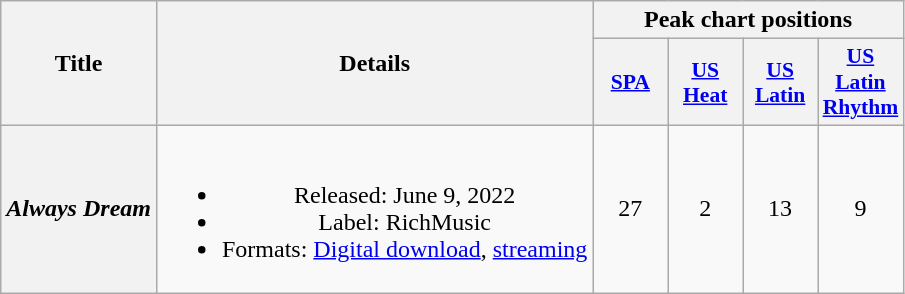<table class="wikitable plainrowheaders" style="text-align:center;">
<tr>
<th scope="col" rowspan="2">Title</th>
<th scope="col" rowspan="2">Details</th>
<th scope="col" colspan="4">Peak chart positions</th>
</tr>
<tr>
<th scope="col" style="width:3em; font-size:90%"><a href='#'>SPA</a><br></th>
<th scope="col" style="width:3em; font-size:90%;"><a href='#'>US<br>Heat</a><br></th>
<th scope="col" style="width:3em; font-size:90%;"><a href='#'>US<br>Latin</a><br></th>
<th scope="col" style="width:3em; font-size:90%;"><a href='#'>US<br>Latin<br>Rhythm</a><br></th>
</tr>
<tr>
<th scope="row"><em>Always Dream</em></th>
<td><br><ul><li>Released: June 9, 2022</li><li>Label: RichMusic</li><li>Formats: <a href='#'>Digital download</a>, <a href='#'>streaming</a></li></ul></td>
<td>27</td>
<td>2</td>
<td>13</td>
<td>9</td>
</tr>
</table>
